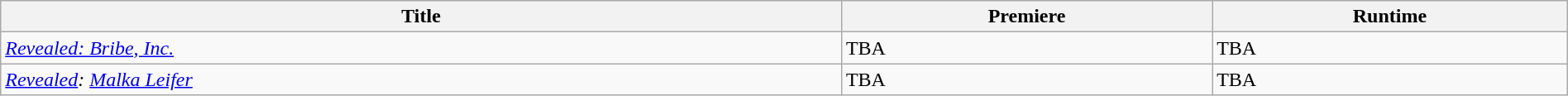<table class="wikitable sortable" style="width:100%;">
<tr>
<th>Title</th>
<th>Premiere</th>
<th>Runtime</th>
</tr>
<tr>
<td><em><a href='#'>Revealed: Bribe, Inc.</a></em></td>
<td>TBA</td>
<td>TBA</td>
</tr>
<tr>
<td><em><a href='#'>Revealed</a>: <a href='#'>Malka Leifer</a></em></td>
<td>TBA</td>
<td>TBA</td>
</tr>
</table>
